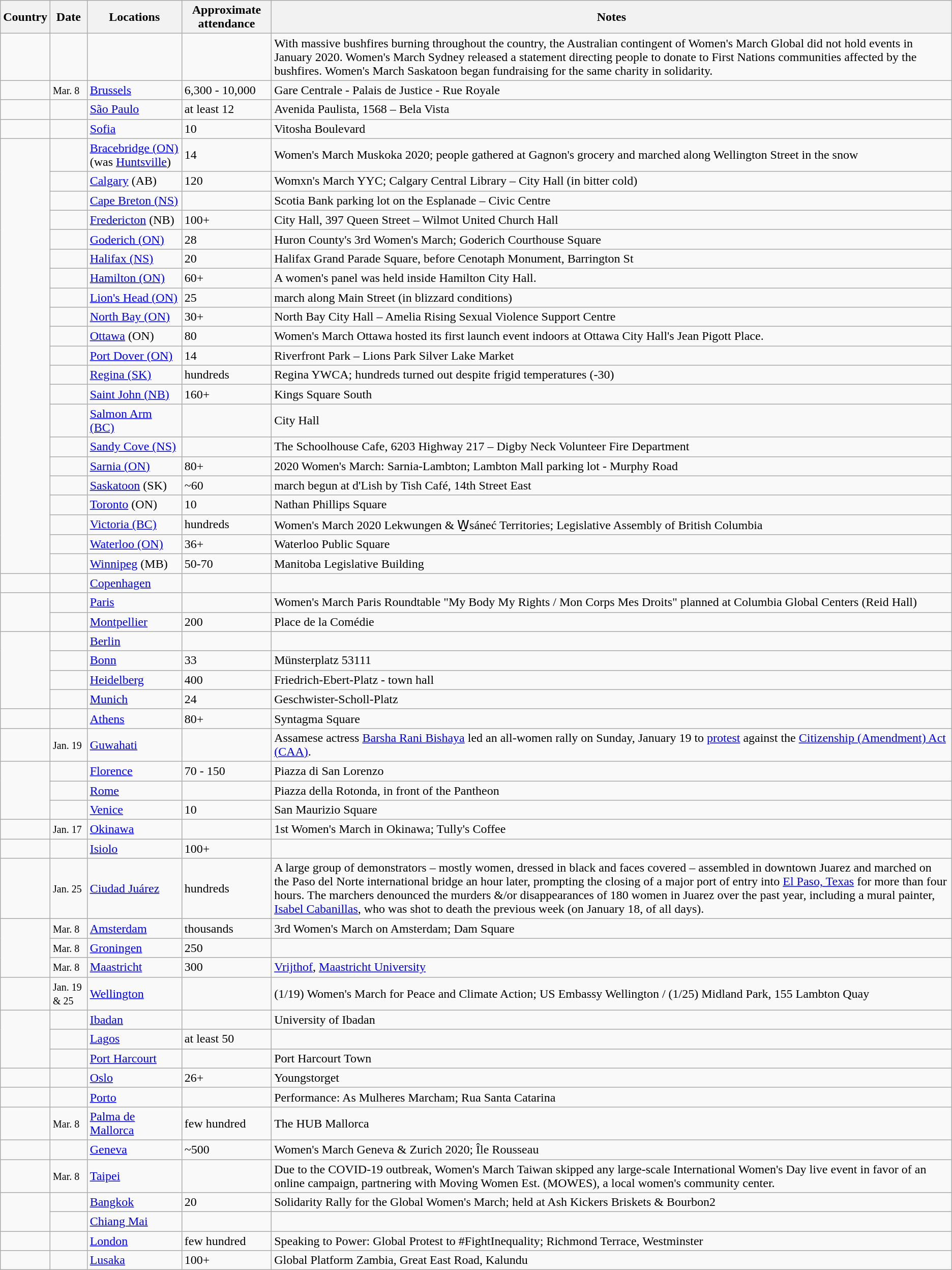<table class="wikitable sortable">
<tr>
<th scope="col">Country</th>
<th scope="col">Date</th>
<th scope="col">Locations</th>
<th scope="col" data-sort-type="number">Approximate attendance</th>
<th scope="col">Notes</th>
</tr>
<tr>
<td rowspan="1"></td>
<td></td>
<td></td>
<td></td>
<td>With massive bushfires burning throughout the country, the Australian contingent of Women's March Global did not hold events in January 2020.  Women's March Sydney released a statement directing people to donate to First Nations communities affected by the bushfires.  Women's March Saskatoon began fundraising for the same charity in solidarity.</td>
</tr>
<tr>
<td rowspan="1"></td>
<td><small>Mar. 8</small></td>
<td><a href='#'>Brussels</a></td>
<td data-sort-value="6,310">6,300 - 10,000</td>
<td>Gare Centrale - Palais de Justice - Rue Royale</td>
</tr>
<tr>
<td rowspan="1"></td>
<td></td>
<td><a href='#'>São Paulo</a></td>
<td>at least 12</td>
<td>Avenida Paulista, 1568 – Bela Vista</td>
</tr>
<tr>
<td></td>
<td></td>
<td><a href='#'>Sofia</a></td>
<td>10</td>
<td>Vitosha Boulevard</td>
</tr>
<tr>
<td rowspan="21"></td>
<td></td>
<td><a href='#'>Bracebridge (ON)</a>  (was <a href='#'>Huntsville</a>)</td>
<td>14</td>
<td>Women's March Muskoka 2020; people gathered at Gagnon's grocery and marched along Wellington Street in the snow</td>
</tr>
<tr>
<td></td>
<td><a href='#'>Calgary</a> (AB)</td>
<td>120</td>
<td>Womxn's March YYC; Calgary Central Library – City Hall (in bitter cold)</td>
</tr>
<tr>
<td></td>
<td><a href='#'>Cape Breton (NS)</a></td>
<td></td>
<td>Scotia Bank parking lot on the Esplanade – Civic Centre</td>
</tr>
<tr>
<td></td>
<td><a href='#'>Fredericton</a> (NB)</td>
<td data-sort-value="101">100+</td>
<td>City Hall, 397 Queen Street – Wilmot United Church Hall</td>
</tr>
<tr>
<td></td>
<td><a href='#'>Goderich (ON)</a></td>
<td>28</td>
<td>Huron County's 3rd Women's March; Goderich Courthouse Square</td>
</tr>
<tr>
<td></td>
<td><a href='#'>Halifax (NS)</a></td>
<td>20</td>
<td>Halifax Grand Parade Square, before Cenotaph Monument, Barrington St</td>
</tr>
<tr>
<td></td>
<td><a href='#'>Hamilton (ON)</a></td>
<td data-sort-value="61">60+</td>
<td>A women's panel was held inside Hamilton City Hall.</td>
</tr>
<tr>
<td></td>
<td><a href='#'>Lion's Head (ON)</a></td>
<td>25</td>
<td>march along Main Street (in blizzard conditions)</td>
</tr>
<tr>
<td></td>
<td><a href='#'>North Bay (ON)</a></td>
<td data-sort-value="31">30+</td>
<td>North Bay City Hall – Amelia Rising Sexual Violence Support Centre</td>
</tr>
<tr>
<td></td>
<td><a href='#'>Ottawa</a> (ON)</td>
<td>80</td>
<td>Women's March Ottawa hosted its first launch event indoors at Ottawa City Hall's Jean Pigott Place.</td>
</tr>
<tr>
<td></td>
<td><a href='#'>Port Dover (ON)</a></td>
<td>14</td>
<td>Riverfront Park – Lions Park Silver Lake Market</td>
</tr>
<tr>
<td></td>
<td><a href='#'>Regina (SK)</a></td>
<td data-sort-value="199">hundreds</td>
<td>Regina YWCA; hundreds turned out despite frigid temperatures (-30)</td>
</tr>
<tr>
<td></td>
<td><a href='#'>Saint John (NB)</a></td>
<td data-sort-value="161">160+</td>
<td>Kings Square South</td>
</tr>
<tr>
<td></td>
<td><a href='#'>Salmon Arm (BC)</a></td>
<td></td>
<td>City Hall</td>
</tr>
<tr>
<td></td>
<td><a href='#'>Sandy Cove (NS)</a></td>
<td></td>
<td>The Schoolhouse Cafe, 6203 Highway 217 – Digby Neck Volunteer Fire Department</td>
</tr>
<tr>
<td></td>
<td><a href='#'>Sarnia (ON)</a></td>
<td data-sort-value="81">80+</td>
<td>2020 Women's March: Sarnia-Lambton; Lambton Mall parking lot - Murphy Road</td>
</tr>
<tr>
<td></td>
<td><a href='#'>Saskatoon</a> (SK)</td>
<td data-sort-value="60">~60</td>
<td>march begun at d'Lish by Tish Café, 14th Street East</td>
</tr>
<tr>
<td></td>
<td><a href='#'>Toronto</a> (ON)</td>
<td>10</td>
<td>Nathan Phillips Square</td>
</tr>
<tr>
<td></td>
<td><a href='#'>Victoria (BC)</a></td>
<td data-sort-value="199">hundreds</td>
<td>Women's March 2020 Lekwungen & W̱sáneć Territories; Legislative Assembly of British Columbia</td>
</tr>
<tr>
<td></td>
<td><a href='#'>Waterloo (ON)</a></td>
<td data-sort-value="36.1">36+</td>
<td>Waterloo Public Square</td>
</tr>
<tr>
<td></td>
<td><a href='#'>Winnipeg</a> (MB)</td>
<td data-sort-value="57">50-70</td>
<td>Manitoba Legislative Building</td>
</tr>
<tr>
<td rowspan="1"></td>
<td></td>
<td><a href='#'>Copenhagen</a></td>
<td></td>
<td></td>
</tr>
<tr>
<td rowspan="2"></td>
<td></td>
<td><a href='#'>Paris</a></td>
<td></td>
<td>Women's March Paris Roundtable "My Body My Rights / Mon Corps Mes Droits" planned at Columbia Global Centers (Reid Hall)</td>
</tr>
<tr>
<td></td>
<td><a href='#'>Montpellier</a></td>
<td>200</td>
<td>Place de la Comédie</td>
</tr>
<tr>
<td rowspan="4"></td>
<td></td>
<td><a href='#'>Berlin</a></td>
<td></td>
<td></td>
</tr>
<tr>
<td></td>
<td><a href='#'>Bonn</a></td>
<td>33</td>
<td>Münsterplatz 53111</td>
</tr>
<tr>
<td></td>
<td><a href='#'>Heidelberg</a></td>
<td>400</td>
<td>Friedrich-Ebert-Platz - town hall</td>
</tr>
<tr>
<td></td>
<td><a href='#'>Munich</a></td>
<td>24</td>
<td>Geschwister-Scholl-Platz</td>
</tr>
<tr>
<td rowspan="1"></td>
<td></td>
<td><a href='#'>Athens</a></td>
<td data-sort-value="81">80+</td>
<td>Syntagma Square</td>
</tr>
<tr>
<td rowspan="1"></td>
<td><small>Jan. 19</small></td>
<td><a href='#'>Guwahati</a></td>
<td></td>
<td>Assamese actress <a href='#'>Barsha Rani Bishaya</a> led an all-women rally on Sunday, January 19 to <a href='#'>protest</a> against the <a href='#'>Citizenship (Amendment) Act (CAA)</a>.</td>
</tr>
<tr>
<td rowspan="3"></td>
<td></td>
<td><a href='#'>Florence</a></td>
<td data-sort-value="71.15">70 - 150</td>
<td>Piazza di San Lorenzo</td>
</tr>
<tr>
<td></td>
<td><a href='#'>Rome</a></td>
<td data-sort-value="0"></td>
<td>Piazza della Rotonda, in front of the Pantheon</td>
</tr>
<tr>
<td></td>
<td><a href='#'>Venice</a></td>
<td>10</td>
<td>San Maurizio Square</td>
</tr>
<tr>
<td rowspan="1"></td>
<td><small>Jan. 17</small></td>
<td><a href='#'>Okinawa</a></td>
<td></td>
<td>1st Women's March in Okinawa; Tully's Coffee</td>
</tr>
<tr>
<td rowspan="1"></td>
<td></td>
<td><a href='#'>Isiolo</a></td>
<td data-sort-value="101">100+</td>
<td></td>
</tr>
<tr>
<td rowspan="1"></td>
<td><small>Jan. 25</small></td>
<td><a href='#'>Ciudad Juárez</a></td>
<td data-sort-value="199">hundreds</td>
<td>A large group of demonstrators – mostly women, dressed in black and faces covered – assembled in downtown Juarez and marched on the Paso del Norte international bridge an hour later, prompting the closing of a major port of entry into <a href='#'>El Paso, Texas</a> for more than four hours.  The marchers denounced the murders &/or disappearances of 180 women in Juarez over the past year, including a mural painter, <a href='#'>Isabel Cabanillas</a>, who was shot to death the previous week (on January 18, of all days).</td>
</tr>
<tr>
<td rowspan="3"></td>
<td><small>Mar. 8</small></td>
<td><a href='#'>Amsterdam</a></td>
<td data-sort-value="1,999">thousands</td>
<td>3rd Women's March on Amsterdam; Dam Square</td>
</tr>
<tr>
<td><small>Mar. 8</small></td>
<td><a href='#'>Groningen</a></td>
<td>250</td>
<td></td>
</tr>
<tr>
<td><small>Mar. 8</small></td>
<td><a href='#'>Maastricht</a></td>
<td>300</td>
<td><a href='#'>Vrijthof</a>, <a href='#'>Maastricht University</a></td>
</tr>
<tr>
<td rowspan="1"></td>
<td><small>Jan. 19 & 25</small></td>
<td><a href='#'>Wellington</a></td>
<td></td>
<td>(1/19) Women's March for Peace and Climate Action; US Embassy Wellington / (1/25) Midland Park, 155 Lambton Quay</td>
</tr>
<tr>
<td rowspan="3"></td>
<td></td>
<td><a href='#'>Ibadan</a></td>
<td></td>
<td>University of Ibadan</td>
</tr>
<tr>
<td></td>
<td><a href='#'>Lagos</a></td>
<td data-sort-value="50">at least 50</td>
<td></td>
</tr>
<tr>
<td></td>
<td><a href='#'>Port Harcourt</a></td>
<td></td>
<td>Port Harcourt Town</td>
</tr>
<tr>
<td rowspan="1"></td>
<td></td>
<td><a href='#'>Oslo</a></td>
<td data-sort-value="26.1">26+</td>
<td>Youngstorget</td>
</tr>
<tr>
<td rowspan="1"></td>
<td></td>
<td><a href='#'>Porto</a></td>
<td></td>
<td>Performance: As Mulheres Marcham; Rua Santa Catarina</td>
</tr>
<tr>
<td rowspan="1"></td>
<td><small>Mar. 8</small></td>
<td><a href='#'>Palma de Mallorca</a></td>
<td data-sort-value="399">few hundred</td>
<td>The HUB Mallorca</td>
</tr>
<tr>
<td rowspan="1"></td>
<td></td>
<td><a href='#'>Geneva</a></td>
<td data-sort-value="500">~500</td>
<td>Women's March Geneva & Zurich 2020; Île Rousseau</td>
</tr>
<tr>
<td rowspan="1"></td>
<td><small>Mar. 8</small></td>
<td><a href='#'>Taipei</a></td>
<td></td>
<td>Due to the COVID-19 outbreak, Women's March Taiwan skipped any large-scale International Women's Day live event in favor of an online campaign, partnering with Moving Women Est. (MOWES), a local women's community center.</td>
</tr>
<tr>
<td rowspan="2"></td>
<td></td>
<td><a href='#'>Bangkok</a></td>
<td>20</td>
<td>Solidarity Rally for the Global Women's March; held at Ash Kickers Briskets & Bourbon2</td>
</tr>
<tr>
<td></td>
<td><a href='#'>Chiang Mai</a></td>
<td></td>
<td></td>
</tr>
<tr>
<td rowspan="1"></td>
<td></td>
<td><a href='#'>London</a></td>
<td data-sort-value="399">few hundred</td>
<td>Speaking to Power: Global Protest to #FightInequality; Richmond Terrace, Westminster</td>
</tr>
<tr>
<td rowspan="1"></td>
<td></td>
<td><a href='#'>Lusaka</a></td>
<td data-sort-value="101">100+</td>
<td>Global Platform Zambia, Great East Road, Kalundu</td>
</tr>
</table>
